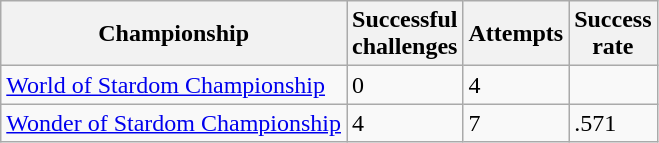<table class="wikitable plainrowheaders sortable">
<tr>
<th scope=col>Championship</th>
<th scope=col>Successful<br>challenges</th>
<th scope=col>Attempts</th>
<th scope=col>Success<br>rate</th>
</tr>
<tr>
<td><a href='#'>World of Stardom Championship</a></td>
<td>0</td>
<td>4</td>
<td></td>
</tr>
<tr>
<td><a href='#'>Wonder of Stardom Championship</a></td>
<td>4</td>
<td>7</td>
<td {{Winning percentage>.571</td>
</tr>
</table>
